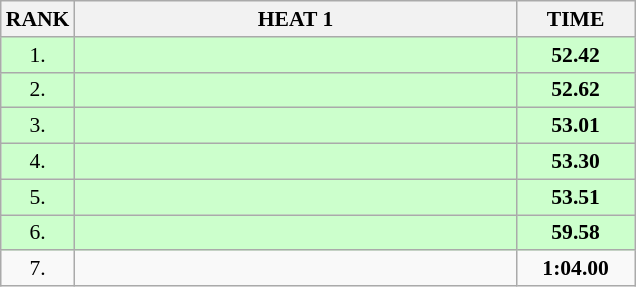<table class="wikitable" style="border-collapse: collapse; font-size: 90%;">
<tr>
<th>RANK</th>
<th style="width: 20em">HEAT 1</th>
<th style="width: 5em">TIME</th>
</tr>
<tr style="background:#ccffcc;">
<td align="center">1.</td>
<td></td>
<td align="center"><strong>52.42</strong></td>
</tr>
<tr style="background:#ccffcc;">
<td align="center">2.</td>
<td></td>
<td align="center"><strong>52.62</strong></td>
</tr>
<tr style="background:#ccffcc;">
<td align="center">3.</td>
<td></td>
<td align="center"><strong>53.01</strong></td>
</tr>
<tr style="background:#ccffcc;">
<td align="center">4.</td>
<td></td>
<td align="center"><strong>53.30</strong></td>
</tr>
<tr style="background:#ccffcc;">
<td align="center">5.</td>
<td></td>
<td align="center"><strong>53.51</strong></td>
</tr>
<tr style="background:#ccffcc;">
<td align="center">6.</td>
<td></td>
<td align="center"><strong>59.58</strong></td>
</tr>
<tr>
<td align="center">7.</td>
<td></td>
<td align="center"><strong>1:04.00</strong></td>
</tr>
</table>
